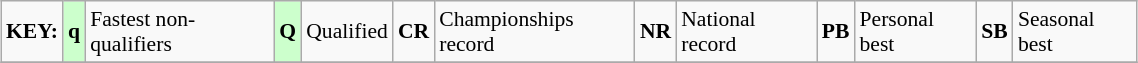<table class="wikitable" style="margin:0.5em auto; font-size:90%;position:relative;" width=60%>
<tr>
<td><strong>KEY:</strong></td>
<td bgcolor=ccffcc align=center><strong>q</strong></td>
<td>Fastest non-qualifiers</td>
<td bgcolor=ccffcc align=center><strong>Q</strong></td>
<td>Qualified</td>
<td align=center><strong>CR</strong></td>
<td>Championships record</td>
<td align=center><strong>NR</strong></td>
<td>National record</td>
<td align=center><strong>PB</strong></td>
<td>Personal best</td>
<td align=center><strong>SB</strong></td>
<td>Seasonal best</td>
</tr>
<tr>
</tr>
</table>
